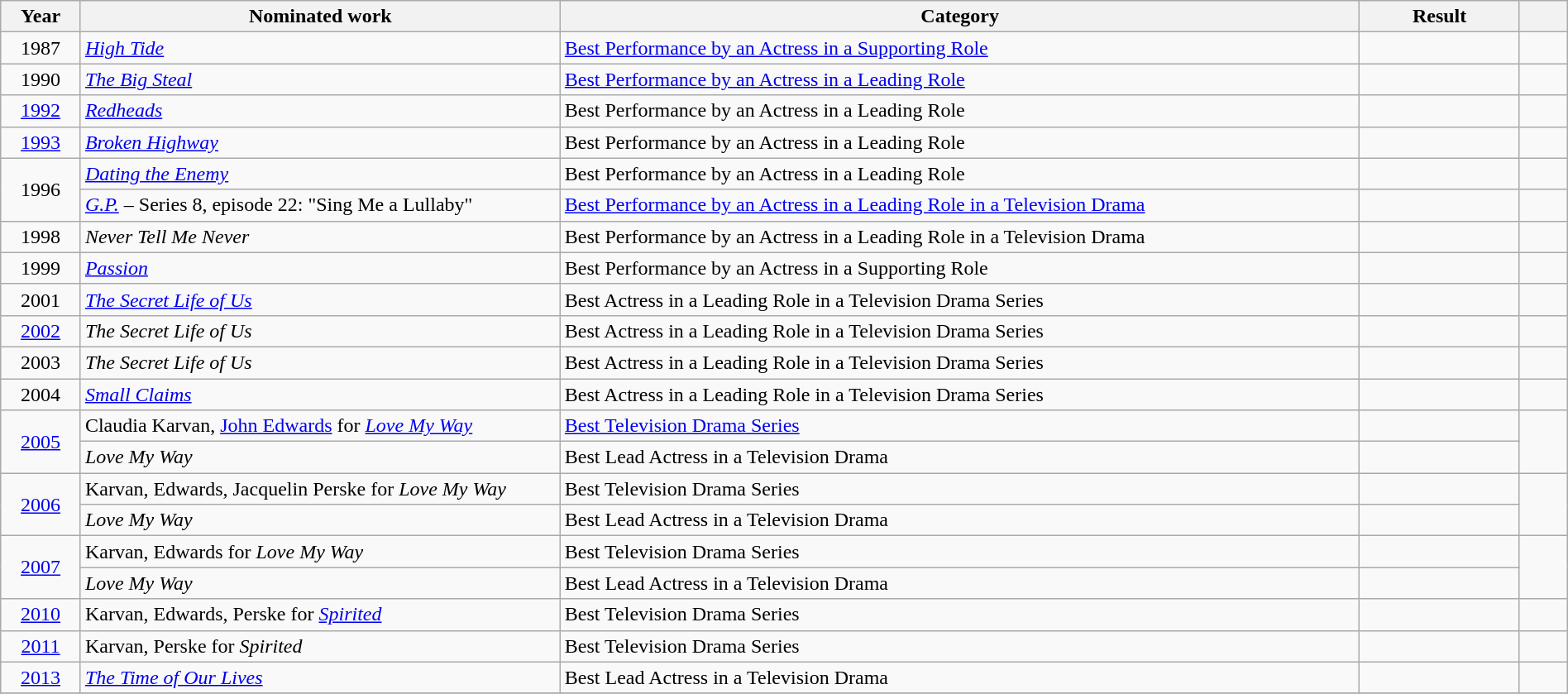<table class="wikitable" style="width:100%;">
<tr>
<th width=5%>Year</th>
<th style="width:30%;">Nominated work</th>
<th style="width:50%;">Category</th>
<th style="width:10%;">Result</th>
<th width=3%></th>
</tr>
<tr>
<td style="text-align:center;">1987</td>
<td style="text-align:left;"><em><a href='#'>High Tide</a></em></td>
<td><a href='#'>Best Performance by an Actress in a Supporting Role</a></td>
<td></td>
<td style="text-align:center;"></td>
</tr>
<tr>
<td style="text-align:center;">1990</td>
<td style="text-align:left;"><em><a href='#'>The Big Steal</a></em></td>
<td><a href='#'>Best Performance by an Actress in a Leading Role</a></td>
<td></td>
<td style="text-align:center;"></td>
</tr>
<tr>
<td style="text-align:center;"><a href='#'>1992</a></td>
<td><em><a href='#'>Redheads</a></em></td>
<td>Best Performance by an Actress in a Leading Role</td>
<td></td>
<td style="text-align:center;"></td>
</tr>
<tr>
<td style="text-align:center;"><a href='#'>1993</a></td>
<td><em><a href='#'>Broken Highway</a></em></td>
<td>Best Performance by an Actress in a Leading Role</td>
<td></td>
<td style="text-align:center;"></td>
</tr>
<tr>
<td style="text-align:center;" rowspan="2">1996</td>
<td><em><a href='#'>Dating the Enemy</a></em></td>
<td>Best Performance by an Actress in a Leading Role</td>
<td></td>
<td style="text-align:center;"></td>
</tr>
<tr>
<td><em><a href='#'>G.P.</a></em> – Series 8, episode 22: "Sing Me a Lullaby"</td>
<td><a href='#'>Best Performance by an Actress in a Leading Role in a Television Drama</a></td>
<td></td>
<td style="text-align:center;"></td>
</tr>
<tr>
<td style="text-align:center;">1998</td>
<td><em>Never Tell Me Never</em></td>
<td>Best Performance by an Actress in a Leading Role in a Television Drama</td>
<td></td>
<td style="text-align:center;"></td>
</tr>
<tr>
<td style="text-align:center;">1999</td>
<td><em><a href='#'>Passion</a></em></td>
<td>Best Performance by an Actress in a Supporting Role</td>
<td></td>
<td style="text-align:center;"></td>
</tr>
<tr>
<td style="text-align:center;">2001</td>
<td><em><a href='#'>The Secret Life of Us</a></em></td>
<td>Best Actress in a Leading Role in a Television Drama Series</td>
<td></td>
<td style="text-align:center;"></td>
</tr>
<tr>
<td style="text-align:center;"><a href='#'>2002</a></td>
<td><em>The Secret Life of Us</em></td>
<td>Best Actress in a Leading Role in a Television Drama Series</td>
<td></td>
<td style="text-align:center;"></td>
</tr>
<tr>
<td style="text-align:center;">2003</td>
<td><em>The Secret Life of Us</em></td>
<td>Best Actress in a Leading Role in a Television Drama Series</td>
<td></td>
<td style="text-align:center;"></td>
</tr>
<tr>
<td style="text-align:center;">2004</td>
<td><em><a href='#'>Small Claims</a></em></td>
<td>Best Actress in a Leading Role in a Television Drama Series</td>
<td></td>
<td style="text-align:center;"></td>
</tr>
<tr>
<td style="text-align:center;" rowspan="2"><a href='#'>2005</a></td>
<td>Claudia Karvan, <a href='#'>John Edwards</a> for <em><a href='#'>Love My Way</a></em></td>
<td><a href='#'>Best Television Drama Series</a></td>
<td></td>
<td style="text-align:center;" rowspan="2"></td>
</tr>
<tr>
<td><em>Love My Way</em></td>
<td>Best Lead Actress in a Television Drama</td>
<td></td>
</tr>
<tr>
<td style="text-align:center;" rowspan="2"><a href='#'>2006</a></td>
<td>Karvan, Edwards, Jacquelin Perske for <em>Love My Way</em></td>
<td>Best Television Drama Series</td>
<td></td>
<td style="text-align:center;" rowspan="2"></td>
</tr>
<tr>
<td><em>Love My Way</em></td>
<td>Best Lead Actress in a Television Drama</td>
<td></td>
</tr>
<tr>
<td style="text-align:center;" rowspan="2"><a href='#'>2007</a></td>
<td>Karvan, Edwards for <em>Love My Way</em></td>
<td>Best Television Drama Series</td>
<td></td>
<td style="text-align:center;" rowspan="2"></td>
</tr>
<tr>
<td><em>Love My Way</em></td>
<td>Best Lead Actress in a Television Drama</td>
<td></td>
</tr>
<tr>
<td style="text-align:center;"><a href='#'>2010</a></td>
<td>Karvan, Edwards, Perske for <em><a href='#'>Spirited</a></em></td>
<td>Best Television Drama Series</td>
<td></td>
<td style="text-align:center;"></td>
</tr>
<tr>
<td style="text-align:center;"><a href='#'>2011</a></td>
<td>Karvan, Perske for <em>Spirited</em></td>
<td>Best Television Drama Series</td>
<td></td>
<td style="text-align:center;"></td>
</tr>
<tr>
<td style="text-align:center;"><a href='#'>2013</a></td>
<td><em><a href='#'>The Time of Our Lives</a></em></td>
<td>Best Lead Actress in a Television Drama</td>
<td></td>
<td style="text-align:center;"></td>
</tr>
<tr>
</tr>
</table>
